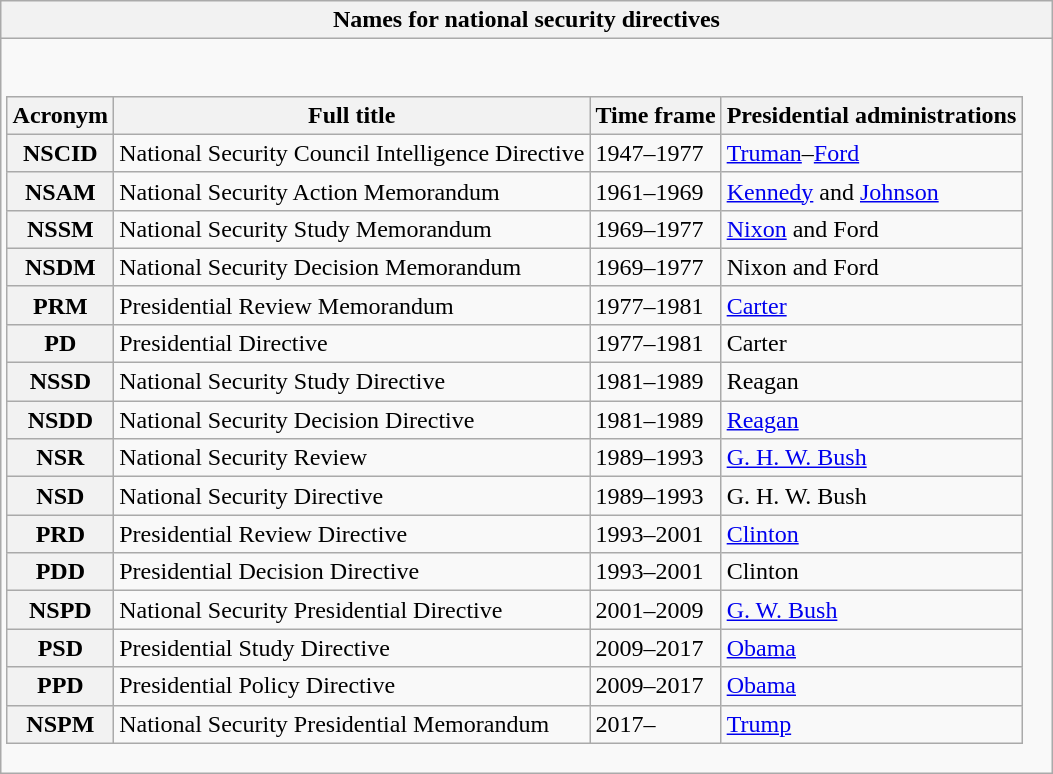<table class="wikitable collapsible collapsed">
<tr>
<th>Names for national security directives</th>
</tr>
<tr>
<td><br><table class="wikitable">
<tr>
<th>Acronym</th>
<th>Full title</th>
<th>Time frame</th>
<th>Presidential administrations</th>
</tr>
<tr>
<th>NSCID</th>
<td>National Security Council Intelligence Directive</td>
<td>1947–1977</td>
<td><a href='#'>Truman</a>–<a href='#'>Ford</a></td>
</tr>
<tr>
<th>NSAM</th>
<td>National Security Action Memorandum</td>
<td>1961–1969</td>
<td><a href='#'>Kennedy</a> and <a href='#'>Johnson</a></td>
</tr>
<tr>
<th>NSSM</th>
<td>National Security Study Memorandum</td>
<td>1969–1977</td>
<td><a href='#'>Nixon</a> and Ford</td>
</tr>
<tr>
<th>NSDM</th>
<td>National Security Decision Memorandum</td>
<td>1969–1977</td>
<td>Nixon and Ford</td>
</tr>
<tr>
<th>PRM</th>
<td>Presidential Review Memorandum</td>
<td>1977–1981</td>
<td><a href='#'>Carter</a></td>
</tr>
<tr>
<th>PD</th>
<td>Presidential Directive</td>
<td>1977–1981</td>
<td>Carter</td>
</tr>
<tr>
<th>NSSD</th>
<td>National Security Study Directive</td>
<td>1981–1989</td>
<td>Reagan</td>
</tr>
<tr>
<th>NSDD</th>
<td>National Security Decision Directive</td>
<td>1981–1989</td>
<td><a href='#'>Reagan</a></td>
</tr>
<tr>
<th>NSR</th>
<td>National Security Review</td>
<td>1989–1993</td>
<td><a href='#'>G. H. W. Bush</a></td>
</tr>
<tr>
<th>NSD</th>
<td>National Security Directive</td>
<td>1989–1993</td>
<td>G. H. W. Bush</td>
</tr>
<tr>
<th>PRD</th>
<td>Presidential Review Directive</td>
<td>1993–2001</td>
<td><a href='#'>Clinton</a></td>
</tr>
<tr>
<th>PDD</th>
<td>Presidential Decision Directive</td>
<td>1993–2001</td>
<td>Clinton</td>
</tr>
<tr>
<th>NSPD</th>
<td>National Security Presidential Directive</td>
<td>2001–2009</td>
<td><a href='#'>G. W. Bush</a></td>
</tr>
<tr>
<th>PSD</th>
<td>Presidential Study Directive</td>
<td>2009–2017</td>
<td><a href='#'>Obama</a></td>
</tr>
<tr>
<th>PPD</th>
<td>Presidential Policy Directive</td>
<td>2009–2017</td>
<td><a href='#'>Obama</a></td>
</tr>
<tr>
<th>NSPM</th>
<td>National Security Presidential Memorandum</td>
<td>2017–</td>
<td><a href='#'>Trump</a></td>
</tr>
</table>
</td>
</tr>
</table>
